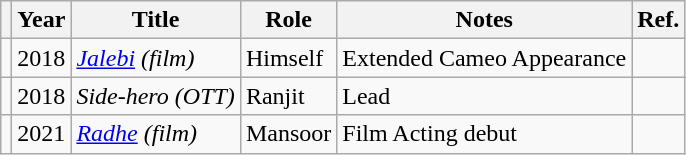<table class="wikitable">
<tr>
<th></th>
<th>Year</th>
<th>Title</th>
<th>Role</th>
<th>Notes</th>
<th>Ref.</th>
</tr>
<tr>
<td></td>
<td>2018</td>
<td><em><a href='#'>Jalebi</a> (film)</em></td>
<td>Himself</td>
<td>Extended Cameo Appearance</td>
<td></td>
</tr>
<tr>
<td></td>
<td>2018</td>
<td><em>Side-hero (OTT)</em></td>
<td>Ranjit</td>
<td>Lead</td>
<td></td>
</tr>
<tr>
<td></td>
<td>2021</td>
<td><em><a href='#'>Radhe</a> (film)</em></td>
<td>Mansoor</td>
<td>Film Acting debut</td>
<td></td>
</tr>
</table>
